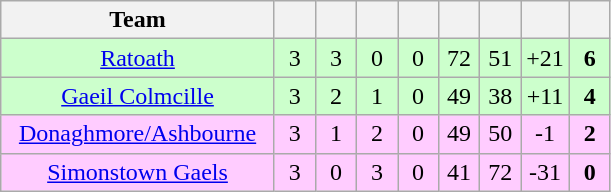<table class="wikitable" style="text-align:center">
<tr>
<th style="width:175px;">Team</th>
<th width="20"></th>
<th width="20"></th>
<th width="20"></th>
<th width="20"></th>
<th width="20"></th>
<th width="20"></th>
<th width="20"></th>
<th width="20"></th>
</tr>
<tr style="background:#cfc;">
<td><a href='#'>Ratoath</a></td>
<td>3</td>
<td>3</td>
<td>0</td>
<td>0</td>
<td>72</td>
<td>51</td>
<td>+21</td>
<td><strong>6</strong></td>
</tr>
<tr style="background:#cfc;">
<td><a href='#'>Gaeil Colmcille</a></td>
<td>3</td>
<td>2</td>
<td>1</td>
<td>0</td>
<td>49</td>
<td>38</td>
<td>+11</td>
<td><strong>4</strong></td>
</tr>
<tr style="background:#fcf;">
<td><a href='#'>Donaghmore/Ashbourne</a></td>
<td>3</td>
<td>1</td>
<td>2</td>
<td>0</td>
<td>49</td>
<td>50</td>
<td>-1</td>
<td><strong>2</strong></td>
</tr>
<tr style="background:#fcf;">
<td><a href='#'>Simonstown Gaels</a></td>
<td>3</td>
<td>0</td>
<td>3</td>
<td>0</td>
<td>41</td>
<td>72</td>
<td>-31</td>
<td><strong>0</strong></td>
</tr>
</table>
